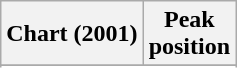<table class="wikitable sortable plainrowheaders">
<tr>
<th scope="col">Chart (2001)</th>
<th scope="col">Peak<br>position</th>
</tr>
<tr>
</tr>
<tr>
</tr>
</table>
